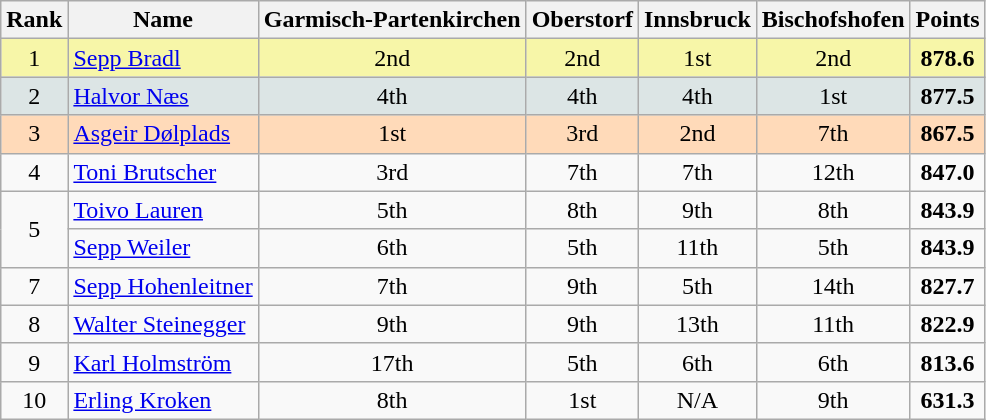<table class="wikitable sortable">
<tr>
<th align=Center>Rank</th>
<th>Name</th>
<th>Garmisch-Partenkirchen</th>
<th>Oberstorf</th>
<th>Innsbruck</th>
<th>Bischofshofen</th>
<th>Points</th>
</tr>
<tr style="background:#F7F6A8">
<td align=center>1</td>
<td> <a href='#'>Sepp Bradl</a></td>
<td align=center>2nd</td>
<td align=center>2nd</td>
<td align=center>1st</td>
<td align=center>2nd</td>
<td align=center><strong>878.6</strong></td>
</tr>
<tr style="background: #DCE5E5;">
<td align=center>2</td>
<td> <a href='#'>Halvor Næs</a></td>
<td align=center>4th</td>
<td align=center>4th</td>
<td align=center>4th</td>
<td align=center>1st</td>
<td align=center><strong>877.5</strong></td>
</tr>
<tr style="background: #FFDAB9;">
<td align=center>3</td>
<td> <a href='#'>Asgeir Dølplads</a></td>
<td align=center>1st</td>
<td align=center>3rd</td>
<td align=center>2nd</td>
<td align=center>7th</td>
<td align=center><strong>867.5</strong></td>
</tr>
<tr>
<td align=center>4</td>
<td> <a href='#'>Toni Brutscher</a></td>
<td align=center>3rd</td>
<td align=center>7th</td>
<td align=center>7th</td>
<td align=center>12th</td>
<td align=center><strong>847.0</strong></td>
</tr>
<tr>
<td rowspan=2 align=center>5</td>
<td> <a href='#'>Toivo Lauren</a></td>
<td align=center>5th</td>
<td align=center>8th</td>
<td align=center>9th</td>
<td align=center>8th</td>
<td align=center><strong>843.9</strong></td>
</tr>
<tr>
<td> <a href='#'>Sepp Weiler</a></td>
<td align=center>6th</td>
<td align=center>5th</td>
<td align=center>11th</td>
<td align=center>5th</td>
<td align=center><strong>843.9</strong></td>
</tr>
<tr>
<td align=center>7</td>
<td> <a href='#'>Sepp Hohenleitner</a></td>
<td align=center>7th</td>
<td align=center>9th</td>
<td align=center>5th</td>
<td align=center>14th</td>
<td align=center><strong>827.7</strong></td>
</tr>
<tr>
<td align=center>8</td>
<td> <a href='#'>Walter Steinegger</a></td>
<td align=center>9th</td>
<td align=center>9th</td>
<td align=center>13th</td>
<td align=center>11th</td>
<td align=center><strong>822.9</strong></td>
</tr>
<tr>
<td align=center>9</td>
<td> <a href='#'>Karl Holmström</a></td>
<td align=center>17th</td>
<td align=center>5th</td>
<td align=center>6th</td>
<td align=center>6th</td>
<td align=center><strong>813.6</strong></td>
</tr>
<tr>
<td align=center>10</td>
<td> <a href='#'>Erling Kroken</a></td>
<td align=center>8th</td>
<td align=center>1st</td>
<td align=center>N/A</td>
<td align=center>9th</td>
<td align=center><strong>631.3</strong></td>
</tr>
</table>
